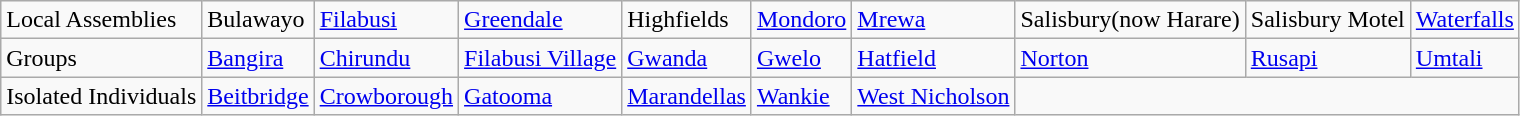<table class="wikitable">
<tr>
<td>Local Assemblies</td>
<td>Bulawayo</td>
<td><a href='#'>Filabusi</a></td>
<td><a href='#'>Greendale</a></td>
<td>Highfields</td>
<td><a href='#'>Mondoro</a></td>
<td><a href='#'>Mrewa</a></td>
<td>Salisbury(now Harare)</td>
<td>Salisbury Motel</td>
<td><a href='#'>Waterfalls</a></td>
</tr>
<tr>
<td>Groups</td>
<td><a href='#'>Bangira</a></td>
<td><a href='#'>Chirundu</a></td>
<td><a href='#'>Filabusi Village</a></td>
<td><a href='#'>Gwanda</a></td>
<td><a href='#'>Gwelo</a></td>
<td><a href='#'>Hatfield</a></td>
<td><a href='#'>Norton</a></td>
<td><a href='#'>Rusapi</a></td>
<td><a href='#'>Umtali</a></td>
</tr>
<tr>
<td>Isolated Individuals</td>
<td><a href='#'>Beitbridge</a></td>
<td><a href='#'>Crowborough</a></td>
<td><a href='#'>Gatooma</a></td>
<td><a href='#'>Marandellas</a></td>
<td><a href='#'>Wankie</a></td>
<td><a href='#'>West Nicholson</a></td>
</tr>
</table>
